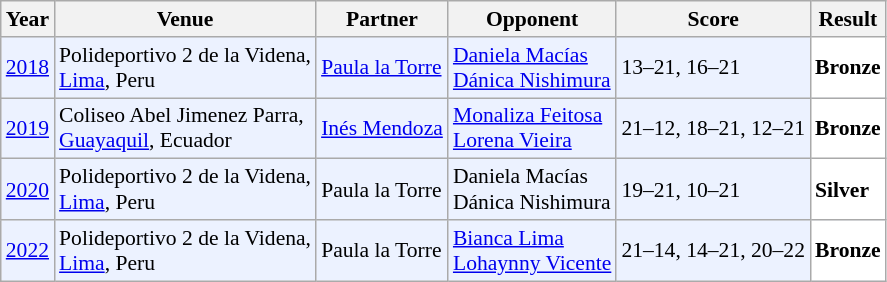<table class="sortable wikitable" style="font-size: 90%;">
<tr>
<th>Year</th>
<th>Venue</th>
<th>Partner</th>
<th>Opponent</th>
<th>Score</th>
<th>Result</th>
</tr>
<tr style="background:#ECF2FF">
<td align="center"><a href='#'>2018</a></td>
<td align="left">Polideportivo 2 de la Videna,<br><a href='#'>Lima</a>, Peru</td>
<td align="left"> <a href='#'>Paula la Torre</a></td>
<td align="left"> <a href='#'>Daniela Macías</a><br> <a href='#'>Dánica Nishimura</a></td>
<td align="left">13–21, 16–21</td>
<td style="text-align:left; background:white"> <strong>Bronze</strong></td>
</tr>
<tr style="background:#ECF2FF">
<td align="center"><a href='#'>2019</a></td>
<td align="left">Coliseo Abel Jimenez Parra,<br><a href='#'>Guayaquil</a>, Ecuador</td>
<td align="left"> <a href='#'>Inés Mendoza</a></td>
<td align="left"> <a href='#'>Monaliza Feitosa</a><br> <a href='#'>Lorena Vieira</a></td>
<td align="left">21–12, 18–21, 12–21</td>
<td style="text-align:left; background:white"> <strong>Bronze</strong></td>
</tr>
<tr style="background:#ECF2FF">
<td align="center"><a href='#'>2020</a></td>
<td align="left">Polideportivo 2 de la Videna,<br><a href='#'>Lima</a>, Peru</td>
<td align="left"> Paula la Torre</td>
<td align="left"> Daniela Macías<br> Dánica Nishimura</td>
<td align="left">19–21, 10–21</td>
<td style="text-align:left; background:white"> <strong>Silver</strong></td>
</tr>
<tr style="background:#ECF2FF">
<td align="center"><a href='#'>2022</a></td>
<td align="left">Polideportivo 2 de la Videna,<br><a href='#'>Lima</a>, Peru</td>
<td align="left"> Paula la Torre</td>
<td align="left"> <a href='#'>Bianca Lima</a><br> <a href='#'>Lohaynny Vicente</a></td>
<td align="left">21–14, 14–21, 20–22</td>
<td style="text-align:left; background:white"> <strong>Bronze</strong></td>
</tr>
</table>
